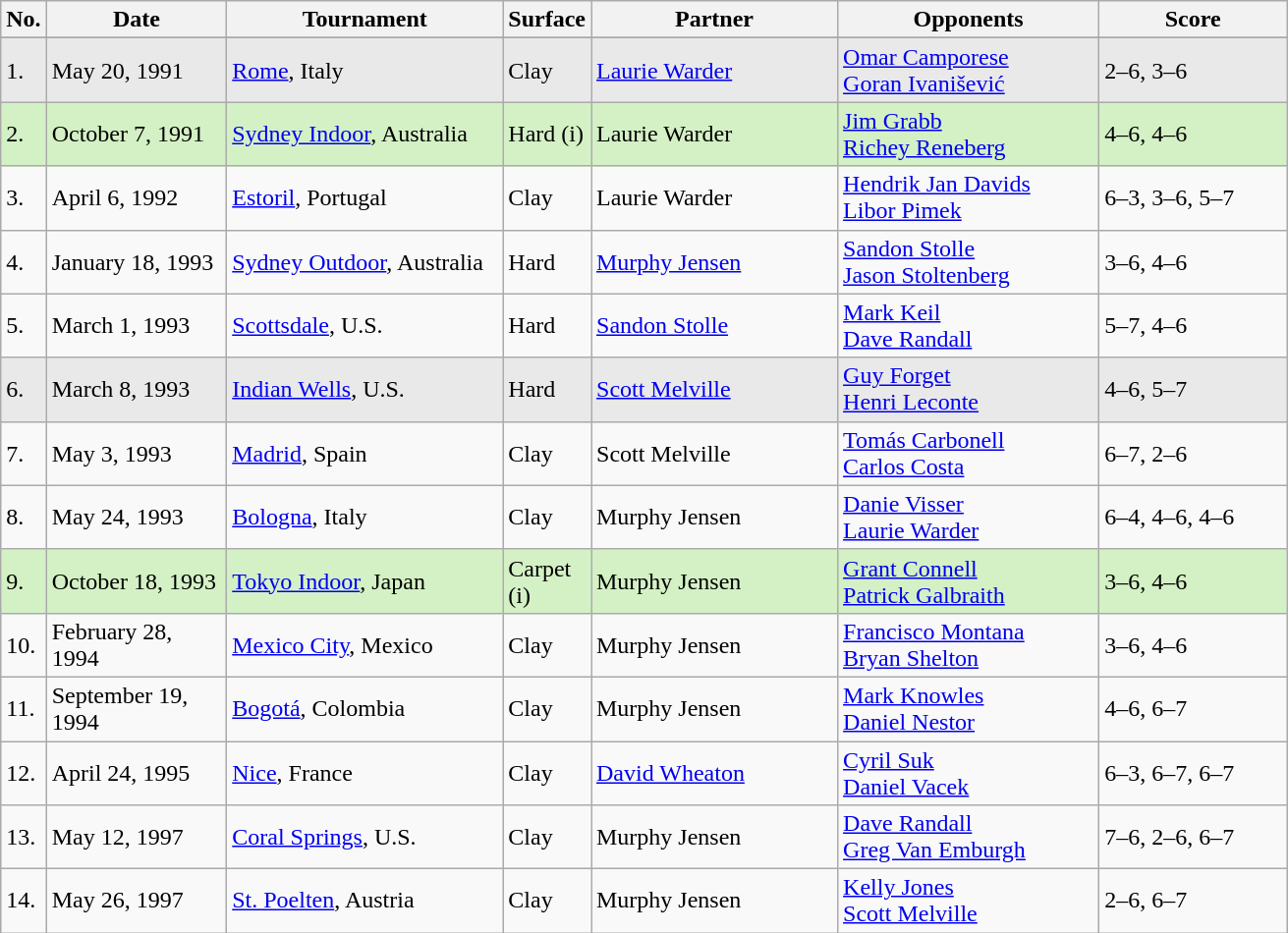<table class="sortable wikitable">
<tr>
<th style="width:20px">No.</th>
<th style="width:115px">Date</th>
<th style="width:180px">Tournament</th>
<th style="width:50px">Surface</th>
<th style="width:160px">Partner</th>
<th style="width:170px">Opponents</th>
<th style="width:120px" class="unsortable">Score</th>
</tr>
<tr>
</tr>
<tr style="background:#e9e9e9;">
<td>1.</td>
<td>May 20, 1991</td>
<td><a href='#'>Rome</a>, Italy</td>
<td>Clay</td>
<td> <a href='#'>Laurie Warder</a></td>
<td> <a href='#'>Omar Camporese</a> <br>  <a href='#'>Goran Ivanišević</a></td>
<td>2–6, 3–6</td>
</tr>
<tr style="background:#d4f1c5;">
<td>2.</td>
<td>October 7, 1991</td>
<td><a href='#'>Sydney Indoor</a>, Australia</td>
<td>Hard (i)</td>
<td> Laurie Warder</td>
<td> <a href='#'>Jim Grabb</a> <br>  <a href='#'>Richey Reneberg</a></td>
<td>4–6, 4–6</td>
</tr>
<tr>
<td>3.</td>
<td>April 6, 1992</td>
<td><a href='#'>Estoril</a>, Portugal</td>
<td>Clay</td>
<td> Laurie Warder</td>
<td> <a href='#'>Hendrik Jan Davids</a> <br>  <a href='#'>Libor Pimek</a></td>
<td>6–3, 3–6, 5–7</td>
</tr>
<tr>
<td>4.</td>
<td>January 18, 1993</td>
<td><a href='#'>Sydney Outdoor</a>, Australia</td>
<td>Hard</td>
<td> <a href='#'>Murphy Jensen</a></td>
<td> <a href='#'>Sandon Stolle</a> <br>  <a href='#'>Jason Stoltenberg</a></td>
<td>3–6, 4–6</td>
</tr>
<tr>
<td>5.</td>
<td>March 1, 1993</td>
<td><a href='#'>Scottsdale</a>, U.S.</td>
<td>Hard</td>
<td> <a href='#'>Sandon Stolle</a></td>
<td> <a href='#'>Mark Keil</a> <br>  <a href='#'>Dave Randall</a></td>
<td>5–7, 4–6</td>
</tr>
<tr style="background:#e9e9e9;">
<td>6.</td>
<td>March 8, 1993</td>
<td><a href='#'>Indian Wells</a>, U.S.</td>
<td>Hard</td>
<td> <a href='#'>Scott Melville</a></td>
<td> <a href='#'>Guy Forget</a> <br>  <a href='#'>Henri Leconte</a></td>
<td>4–6, 5–7</td>
</tr>
<tr>
<td>7.</td>
<td>May 3, 1993</td>
<td><a href='#'>Madrid</a>, Spain</td>
<td>Clay</td>
<td> Scott Melville</td>
<td> <a href='#'>Tomás Carbonell</a> <br>  <a href='#'>Carlos Costa</a></td>
<td>6–7, 2–6</td>
</tr>
<tr>
<td>8.</td>
<td>May 24, 1993</td>
<td><a href='#'>Bologna</a>, Italy</td>
<td>Clay</td>
<td> Murphy Jensen</td>
<td> <a href='#'>Danie Visser</a> <br>  <a href='#'>Laurie Warder</a></td>
<td>6–4, 4–6, 4–6</td>
</tr>
<tr style="background:#d4f1c5;">
<td>9.</td>
<td>October 18, 1993</td>
<td><a href='#'>Tokyo Indoor</a>, Japan</td>
<td>Carpet (i)</td>
<td> Murphy Jensen</td>
<td> <a href='#'>Grant Connell</a> <br>  <a href='#'>Patrick Galbraith</a></td>
<td>3–6, 4–6</td>
</tr>
<tr>
<td>10.</td>
<td>February 28, 1994</td>
<td><a href='#'>Mexico City</a>, Mexico</td>
<td>Clay</td>
<td> Murphy Jensen</td>
<td> <a href='#'>Francisco Montana</a> <br>  <a href='#'>Bryan Shelton</a></td>
<td>3–6, 4–6</td>
</tr>
<tr>
<td>11.</td>
<td>September 19, 1994</td>
<td><a href='#'>Bogotá</a>, Colombia</td>
<td>Clay</td>
<td> Murphy Jensen</td>
<td> <a href='#'>Mark Knowles</a> <br>  <a href='#'>Daniel Nestor</a></td>
<td>4–6, 6–7</td>
</tr>
<tr>
<td>12.</td>
<td>April 24, 1995</td>
<td><a href='#'>Nice</a>, France</td>
<td>Clay</td>
<td> <a href='#'>David Wheaton</a></td>
<td> <a href='#'>Cyril Suk</a> <br>  <a href='#'>Daniel Vacek</a></td>
<td>6–3, 6–7, 6–7</td>
</tr>
<tr>
<td>13.</td>
<td>May 12, 1997</td>
<td><a href='#'>Coral Springs</a>, U.S.</td>
<td>Clay</td>
<td> Murphy Jensen</td>
<td> <a href='#'>Dave Randall</a> <br>  <a href='#'>Greg Van Emburgh</a></td>
<td>7–6, 2–6, 6–7</td>
</tr>
<tr>
<td>14.</td>
<td>May 26, 1997</td>
<td><a href='#'>St. Poelten</a>, Austria</td>
<td>Clay</td>
<td> Murphy Jensen</td>
<td> <a href='#'>Kelly Jones</a> <br>  <a href='#'>Scott Melville</a></td>
<td>2–6, 6–7</td>
</tr>
</table>
